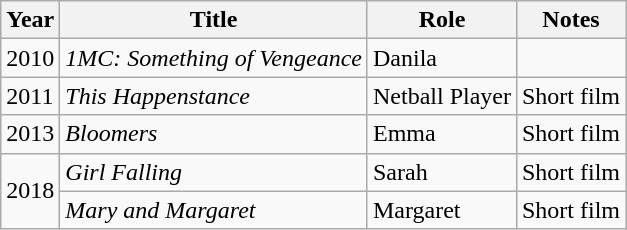<table class="wikitable sortable">
<tr>
<th>Year</th>
<th>Title</th>
<th>Role</th>
<th>Notes</th>
</tr>
<tr>
<td>2010</td>
<td><em>1MC: Something of Vengeance</em></td>
<td>Danila</td>
<td></td>
</tr>
<tr>
<td>2011</td>
<td><em>This Happenstance</em></td>
<td>Netball Player</td>
<td>Short film</td>
</tr>
<tr>
<td>2013</td>
<td><em>Bloomers</em></td>
<td>Emma</td>
<td>Short film</td>
</tr>
<tr>
<td rowspan=2>2018</td>
<td><em>Girl Falling</em></td>
<td>Sarah</td>
<td>Short film</td>
</tr>
<tr>
<td><em>Mary and Margaret</em></td>
<td>Margaret</td>
<td>Short film</td>
</tr>
</table>
